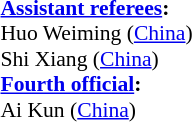<table width=50% style="font-size: 90%">
<tr>
<td><br><strong><a href='#'>Assistant referees</a>:</strong>
<br>Huo Weiming (<a href='#'>China</a>)
<br>Shi Xiang (<a href='#'>China</a>)
<br><strong><a href='#'>Fourth official</a>:</strong>
<br>Ai Kun (<a href='#'>China</a>)</td>
</tr>
</table>
